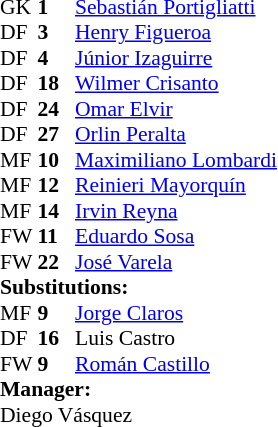<table style = "font-size: 90%" cellspacing = "0" cellpadding = "0">
<tr>
<td colspan = 4></td>
</tr>
<tr>
<th style="width:25px;"></th>
<th style="width:25px;"></th>
</tr>
<tr>
<td>GK</td>
<td><strong>1</strong></td>
<td> <a href='#'>Sebastián Portigliatti</a></td>
</tr>
<tr>
<td>DF</td>
<td><strong>3</strong></td>
<td> <a href='#'>Henry Figueroa</a></td>
</tr>
<tr>
<td>DF</td>
<td><strong>4</strong></td>
<td> <a href='#'>Júnior Izaguirre</a></td>
<td></td>
<td></td>
</tr>
<tr>
<td>DF</td>
<td><strong>18</strong></td>
<td> <a href='#'>Wilmer Crisanto</a></td>
</tr>
<tr>
<td>DF</td>
<td><strong>24</strong></td>
<td> <a href='#'>Omar Elvir</a></td>
<td></td>
<td></td>
</tr>
<tr>
<td>DF</td>
<td><strong>27</strong></td>
<td> <a href='#'>Orlin Peralta</a></td>
</tr>
<tr>
<td>MF</td>
<td><strong>10</strong></td>
<td> <a href='#'>Maximiliano Lombardi</a></td>
</tr>
<tr>
<td>MF</td>
<td><strong>12</strong></td>
<td> <a href='#'>Reinieri Mayorquín</a></td>
<td></td>
<td></td>
</tr>
<tr>
<td>MF</td>
<td><strong>14</strong></td>
<td> <a href='#'>Irvin Reyna</a></td>
</tr>
<tr>
<td>FW</td>
<td><strong>11</strong></td>
<td> <a href='#'>Eduardo Sosa</a></td>
<td></td>
<td></td>
</tr>
<tr>
<td>FW</td>
<td><strong>22</strong></td>
<td> <a href='#'>José Varela</a></td>
</tr>
<tr>
<td colspan = 3><strong>Substitutions:</strong></td>
</tr>
<tr>
<td>MF</td>
<td><strong>9</strong></td>
<td> <a href='#'>Jorge Claros</a></td>
<td></td>
<td></td>
</tr>
<tr>
<td>DF</td>
<td><strong>16</strong></td>
<td> Luis Castro</td>
<td></td>
<td></td>
</tr>
<tr>
<td>FW</td>
<td><strong>9</strong></td>
<td> <a href='#'>Román Castillo</a></td>
<td></td>
<td></td>
</tr>
<tr>
<td colspan = 3><strong>Manager:</strong></td>
</tr>
<tr>
<td colspan = 3> Diego Vásquez</td>
</tr>
</table>
